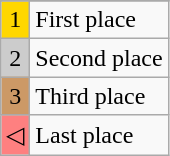<table class="wikitable">
<tr>
</tr>
<tr>
<td style="text-align:center; background-color:#FFD700;">1</td>
<td>First place</td>
</tr>
<tr>
<td style="text-align:center; background-color:#CCC;">2</td>
<td>Second place</td>
</tr>
<tr>
<td style="text-align:center; background-color:#C96;">3</td>
<td>Third place</td>
</tr>
<tr>
<td style="text-align:center; background-color:#FE8080;">◁</td>
<td>Last place</td>
</tr>
</table>
